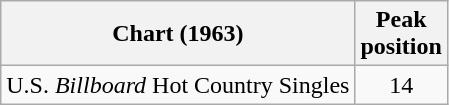<table class="wikitable">
<tr>
<th align="left">Chart (1963)</th>
<th align="center">Peak<br>position</th>
</tr>
<tr>
<td align="left">U.S. <em>Billboard</em> Hot Country Singles</td>
<td align="center">14</td>
</tr>
</table>
